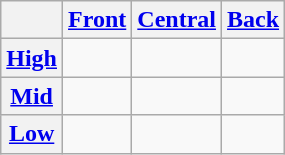<table class="wikitable" style="text-align: center">
<tr>
<th></th>
<th><a href='#'>Front</a></th>
<th><a href='#'>Central</a></th>
<th><a href='#'>Back</a></th>
</tr>
<tr>
<th><a href='#'>High</a></th>
<td></td>
<td></td>
<td></td>
</tr>
<tr>
<th><a href='#'>Mid</a></th>
<td></td>
<td></td>
<td></td>
</tr>
<tr>
<th><a href='#'>Low</a></th>
<td></td>
<td></td>
<td></td>
</tr>
</table>
